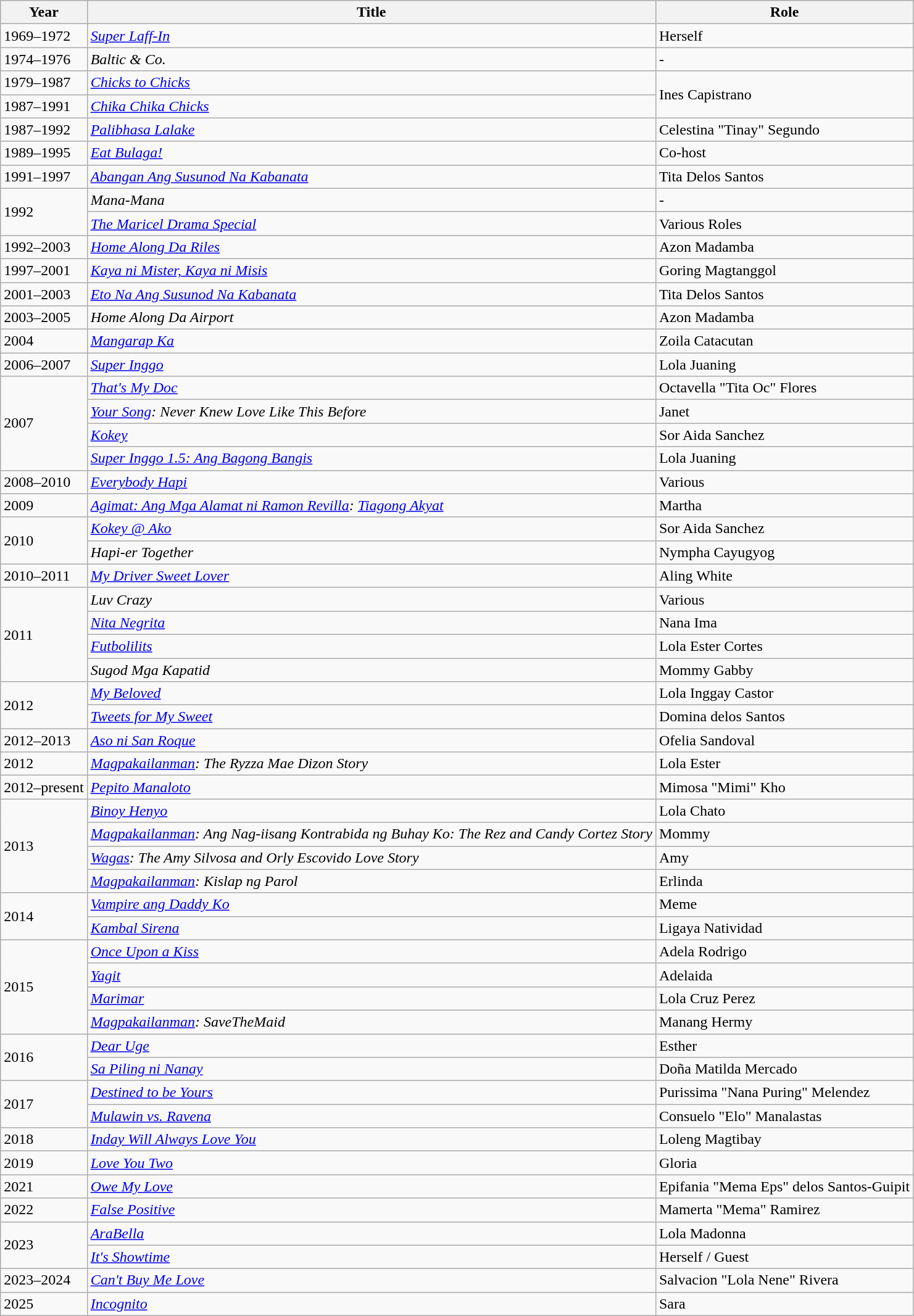<table class="wikitable sortable">
<tr>
<th>Year</th>
<th>Title</th>
<th>Role</th>
</tr>
<tr>
<td>1969–1972</td>
<td><em><a href='#'>Super Laff-In</a></em></td>
<td>Herself</td>
</tr>
<tr>
<td>1974–1976</td>
<td><em>Baltic & Co.</em></td>
<td>-</td>
</tr>
<tr>
<td>1979–1987</td>
<td><em><a href='#'>Chicks to Chicks</a></em></td>
<td rowspan="2">Ines Capistrano</td>
</tr>
<tr>
<td>1987–1991</td>
<td><em><a href='#'>Chika Chika Chicks</a></em></td>
</tr>
<tr>
<td>1987–1992</td>
<td><em><a href='#'>Palibhasa Lalake</a></em></td>
<td>Celestina "Tinay" Segundo</td>
</tr>
<tr>
<td>1989–1995</td>
<td><em><a href='#'>Eat Bulaga!</a></em></td>
<td>Co-host</td>
</tr>
<tr>
<td>1991–1997</td>
<td><em><a href='#'>Abangan Ang Susunod Na Kabanata</a></em></td>
<td>Tita Delos Santos</td>
</tr>
<tr>
<td rowspan="2">1992</td>
<td><em>Mana-Mana</em></td>
<td>-</td>
</tr>
<tr>
<td><em><a href='#'>The Maricel Drama Special</a></em></td>
<td>Various Roles</td>
</tr>
<tr>
<td>1992–2003</td>
<td><em><a href='#'>Home Along Da Riles</a></em></td>
<td>Azon Madamba</td>
</tr>
<tr>
<td>1997–2001</td>
<td><em><a href='#'>Kaya ni Mister, Kaya ni Misis</a></em></td>
<td>Goring Magtanggol</td>
</tr>
<tr>
<td>2001–2003</td>
<td><em><a href='#'>Eto Na Ang Susunod Na Kabanata</a></em></td>
<td>Tita Delos Santos</td>
</tr>
<tr>
<td>2003–2005</td>
<td><em>Home Along Da Airport</em></td>
<td>Azon Madamba</td>
</tr>
<tr>
<td>2004</td>
<td><em><a href='#'>Mangarap Ka</a></em></td>
<td>Zoila Catacutan</td>
</tr>
<tr>
<td>2006–2007</td>
<td><em><a href='#'>Super Inggo</a></em></td>
<td>Lola Juaning</td>
</tr>
<tr>
<td rowspan="4">2007</td>
<td><em><a href='#'>That's My Doc</a></em></td>
<td>Octavella "Tita Oc" Flores</td>
</tr>
<tr>
<td><em><a href='#'>Your Song</a>: Never Knew Love Like This Before</em></td>
<td>Janet</td>
</tr>
<tr>
<td><em><a href='#'>Kokey</a></em></td>
<td>Sor Aida Sanchez</td>
</tr>
<tr>
<td><em><a href='#'>Super Inggo 1.5: Ang Bagong Bangis</a></em></td>
<td>Lola Juaning</td>
</tr>
<tr>
<td>2008–2010</td>
<td><em><a href='#'>Everybody Hapi</a></em></td>
<td>Various</td>
</tr>
<tr>
<td>2009</td>
<td><em><a href='#'>Agimat: Ang Mga Alamat ni Ramon Revilla</a>: <a href='#'>Tiagong Akyat</a></em></td>
<td>Martha</td>
</tr>
<tr>
<td rowspan="2">2010</td>
<td><em><a href='#'>Kokey @ Ako</a></em></td>
<td>Sor Aida Sanchez</td>
</tr>
<tr>
<td><em>Hapi-er Together</em></td>
<td>Nympha Cayugyog</td>
</tr>
<tr>
<td>2010–2011</td>
<td><em><a href='#'>My Driver Sweet Lover</a></em></td>
<td>Aling White</td>
</tr>
<tr>
<td rowspan="4">2011</td>
<td><em>Luv Crazy</em></td>
<td>Various</td>
</tr>
<tr>
<td><em><a href='#'>Nita Negrita</a></em></td>
<td>Nana Ima</td>
</tr>
<tr>
<td><em><a href='#'>Futbolilits</a></em></td>
<td>Lola Ester Cortes</td>
</tr>
<tr>
<td><em>Sugod Mga Kapatid</em></td>
<td>Mommy Gabby</td>
</tr>
<tr>
<td rowspan="2">2012</td>
<td><em><a href='#'>My Beloved</a></em></td>
<td>Lola Inggay Castor</td>
</tr>
<tr>
<td><em><a href='#'>Tweets for My Sweet</a></em></td>
<td>Domina delos Santos</td>
</tr>
<tr>
<td>2012–2013</td>
<td><em><a href='#'>Aso ni San Roque</a></em></td>
<td>Ofelia Sandoval</td>
</tr>
<tr>
<td>2012</td>
<td><em><a href='#'>Magpakailanman</a>: The Ryzza Mae Dizon Story</em></td>
<td>Lola Ester</td>
</tr>
<tr>
<td>2012–present</td>
<td><em><a href='#'>Pepito Manaloto</a></em></td>
<td>Mimosa "Mimi" Kho</td>
</tr>
<tr>
<td rowspan=4>2013</td>
<td><em><a href='#'>Binoy Henyo</a></em></td>
<td>Lola Chato</td>
</tr>
<tr>
<td><em><a href='#'>Magpakailanman</a>: Ang Nag-iisang Kontrabida ng Buhay Ko: The Rez and Candy Cortez Story</em></td>
<td>Mommy</td>
</tr>
<tr>
<td><em><a href='#'>Wagas</a>: The Amy Silvosa and Orly Escovido Love Story</em></td>
<td>Amy</td>
</tr>
<tr>
<td><em><a href='#'>Magpakailanman</a>: Kislap ng Parol</em></td>
<td>Erlinda</td>
</tr>
<tr>
<td rowspan=2>2014</td>
<td><em><a href='#'>Vampire ang Daddy Ko</a></em></td>
<td>Meme</td>
</tr>
<tr>
<td><em><a href='#'>Kambal Sirena</a></em></td>
<td>Ligaya Natividad</td>
</tr>
<tr>
<td rowspan=4>2015</td>
<td><em><a href='#'>Once Upon a Kiss</a></em></td>
<td>Adela Rodrigo</td>
</tr>
<tr>
<td><em><a href='#'>Yagit</a></em></td>
<td>Adelaida</td>
</tr>
<tr>
<td><em><a href='#'>Marimar</a></em></td>
<td>Lola Cruz Perez</td>
</tr>
<tr>
<td><em><a href='#'>Magpakailanman</a>: SaveTheMaid</em></td>
<td>Manang Hermy</td>
</tr>
<tr>
<td rowspan=2>2016</td>
<td><em><a href='#'>Dear Uge</a></em></td>
<td>Esther</td>
</tr>
<tr>
<td><em><a href='#'>Sa Piling ni Nanay</a></em></td>
<td>Doña Matilda Mercado</td>
</tr>
<tr>
<td rowspan=2>2017</td>
<td><em><a href='#'>Destined to be Yours</a></em></td>
<td>Purissima "Nana Puring" Melendez</td>
</tr>
<tr>
<td><em><a href='#'>Mulawin vs. Ravena</a></em></td>
<td>Consuelo "Elo" Manalastas</td>
</tr>
<tr>
<td>2018</td>
<td><em><a href='#'>Inday Will Always Love You</a></em></td>
<td>Loleng Magtibay</td>
</tr>
<tr>
<td>2019</td>
<td><em><a href='#'>Love You Two</a></em></td>
<td>Gloria</td>
</tr>
<tr>
<td>2021</td>
<td><em><a href='#'>Owe My Love</a></em></td>
<td>Epifania "Mema Eps" delos Santos-Guipit</td>
</tr>
<tr>
<td>2022</td>
<td><em><a href='#'>False Positive</a></em></td>
<td>Mamerta "Mema" Ramirez</td>
</tr>
<tr>
<td rowspan=2>2023</td>
<td><em><a href='#'>AraBella</a></em></td>
<td>Lola Madonna</td>
</tr>
<tr>
<td><em><a href='#'>It's Showtime</a></em></td>
<td>Herself / Guest</td>
</tr>
<tr>
<td>2023–2024</td>
<td><em><a href='#'>Can't Buy Me Love</a></em></td>
<td>Salvacion "Lola Nene" Rivera</td>
</tr>
<tr>
<td>2025</td>
<td><em><a href='#'>Incognito</a> </em></td>
<td>Sara</td>
</tr>
</table>
